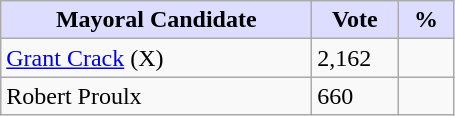<table class="wikitable">
<tr>
<th style="background:#ddf; width:200px;">Mayoral Candidate </th>
<th style="background:#ddf; width:50px;">Vote</th>
<th style="background:#ddf; width:30px;">%</th>
</tr>
<tr>
<td><a href='#'>Grant Crack</a> (X)</td>
<td>2,162</td>
<td></td>
</tr>
<tr>
<td>Robert Proulx</td>
<td>660</td>
<td></td>
</tr>
</table>
